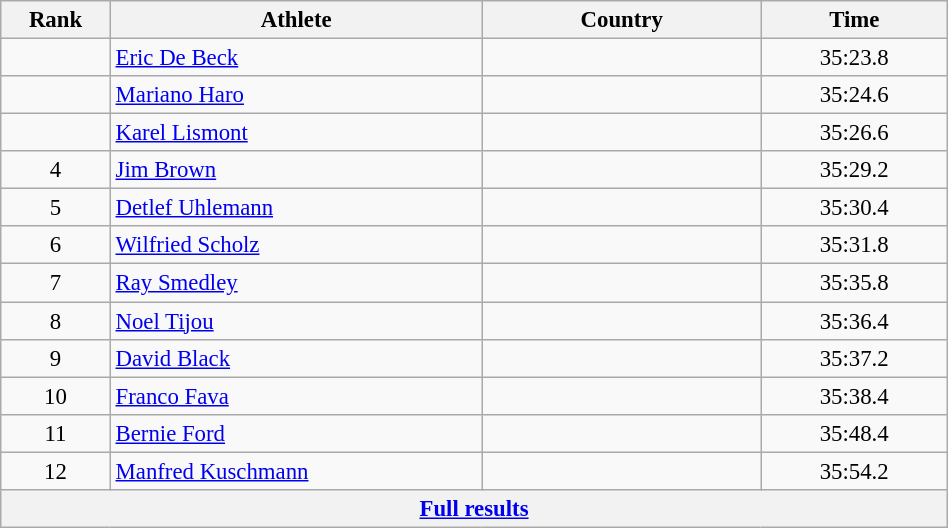<table class="wikitable sortable" style=" text-align:center; font-size:95%;" width="50%">
<tr>
<th width=5%>Rank</th>
<th width=20%>Athlete</th>
<th width=15%>Country</th>
<th width=10%>Time</th>
</tr>
<tr>
<td align=center></td>
<td align=left><a href='#'>Eric De Beck</a></td>
<td align=left></td>
<td>35:23.8</td>
</tr>
<tr>
<td align=center></td>
<td align=left><a href='#'>Mariano Haro</a></td>
<td align=left></td>
<td>35:24.6</td>
</tr>
<tr>
<td align=center></td>
<td align=left><a href='#'>Karel Lismont</a></td>
<td align=left></td>
<td>35:26.6</td>
</tr>
<tr>
<td align=center>4</td>
<td align=left><a href='#'>Jim Brown</a></td>
<td align=left></td>
<td>35:29.2</td>
</tr>
<tr>
<td align=center>5</td>
<td align=left><a href='#'>Detlef Uhlemann</a></td>
<td align=left></td>
<td>35:30.4</td>
</tr>
<tr>
<td align=center>6</td>
<td align=left><a href='#'>Wilfried Scholz</a></td>
<td align=left></td>
<td>35:31.8</td>
</tr>
<tr>
<td align=center>7</td>
<td align=left><a href='#'>Ray Smedley</a></td>
<td align=left></td>
<td>35:35.8</td>
</tr>
<tr>
<td align=center>8</td>
<td align=left><a href='#'>Noel Tijou</a></td>
<td align=left></td>
<td>35:36.4</td>
</tr>
<tr>
<td align=center>9</td>
<td align=left><a href='#'>David Black</a></td>
<td align=left></td>
<td>35:37.2</td>
</tr>
<tr>
<td align=center>10</td>
<td align=left><a href='#'>Franco Fava</a></td>
<td align=left></td>
<td>35:38.4</td>
</tr>
<tr>
<td align=center>11</td>
<td align=left><a href='#'>Bernie Ford</a></td>
<td align=left></td>
<td>35:48.4</td>
</tr>
<tr>
<td align=center>12</td>
<td align=left><a href='#'>Manfred Kuschmann</a></td>
<td align=left></td>
<td>35:54.2</td>
</tr>
<tr class="sortbottom">
<th colspan=4 align=center><a href='#'>Full results</a></th>
</tr>
</table>
